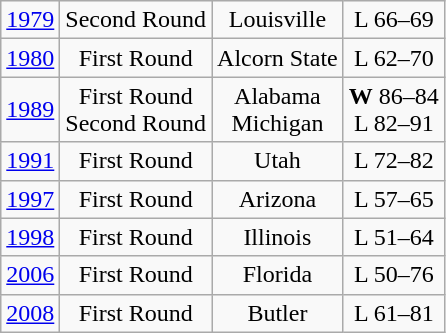<table class="wikitable">
<tr align="center">
<td><a href='#'>1979</a></td>
<td>Second Round</td>
<td>Louisville</td>
<td>L 66–69</td>
</tr>
<tr align="center">
<td><a href='#'>1980</a></td>
<td>First Round</td>
<td>Alcorn State</td>
<td>L 62–70</td>
</tr>
<tr align="center">
<td><a href='#'>1989</a></td>
<td>First Round<br>Second Round</td>
<td>Alabama<br>Michigan</td>
<td><strong>W</strong> 86–84<br>L 82–91</td>
</tr>
<tr align="center">
<td><a href='#'>1991</a></td>
<td>First Round</td>
<td>Utah</td>
<td>L 72–82</td>
</tr>
<tr align="center">
<td><a href='#'>1997</a></td>
<td>First Round</td>
<td>Arizona</td>
<td>L 57–65</td>
</tr>
<tr align="center">
<td><a href='#'>1998</a></td>
<td>First Round</td>
<td>Illinois</td>
<td>L 51–64</td>
</tr>
<tr align="center">
<td><a href='#'>2006</a></td>
<td>First Round</td>
<td>Florida</td>
<td>L 50–76</td>
</tr>
<tr align="center">
<td><a href='#'>2008</a></td>
<td>First Round</td>
<td>Butler</td>
<td>L 61–81</td>
</tr>
</table>
